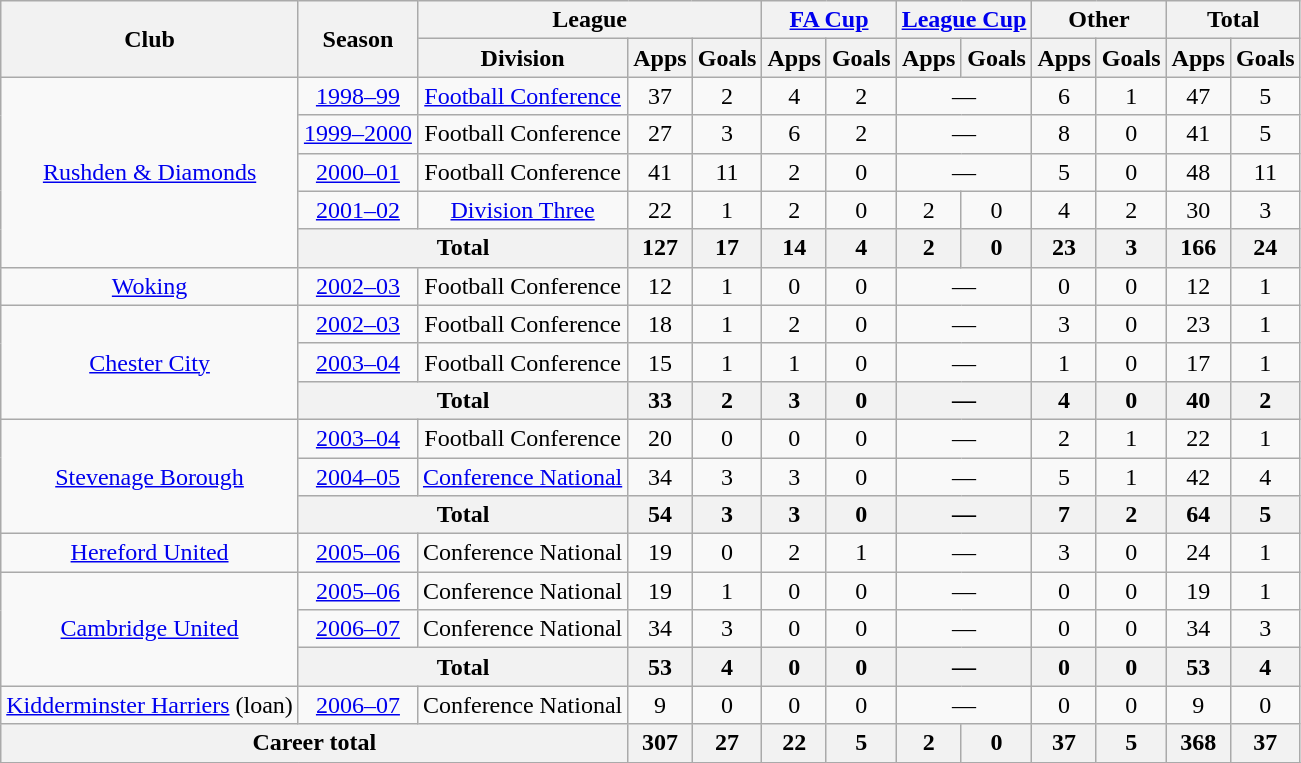<table class=wikitable style="text-align:center">
<tr>
<th rowspan="2">Club</th>
<th rowspan="2">Season</th>
<th colspan="3">League</th>
<th colspan="2"><a href='#'>FA Cup</a></th>
<th colspan="2"><a href='#'>League Cup</a></th>
<th colspan="2">Other</th>
<th colspan="2">Total</th>
</tr>
<tr>
<th>Division</th>
<th>Apps</th>
<th>Goals</th>
<th>Apps</th>
<th>Goals</th>
<th>Apps</th>
<th>Goals</th>
<th>Apps</th>
<th>Goals</th>
<th>Apps</th>
<th>Goals</th>
</tr>
<tr>
<td rowspan="5"><a href='#'>Rushden & Diamonds</a></td>
<td><a href='#'>1998–99</a></td>
<td><a href='#'>Football Conference</a></td>
<td>37</td>
<td>2</td>
<td>4</td>
<td>2</td>
<td colspan="2">—</td>
<td>6</td>
<td>1</td>
<td>47</td>
<td>5</td>
</tr>
<tr>
<td><a href='#'>1999–2000</a></td>
<td>Football Conference</td>
<td>27</td>
<td>3</td>
<td>6</td>
<td>2</td>
<td colspan="2">—</td>
<td>8</td>
<td>0</td>
<td>41</td>
<td>5</td>
</tr>
<tr>
<td><a href='#'>2000–01</a></td>
<td>Football Conference</td>
<td>41</td>
<td>11</td>
<td>2</td>
<td>0</td>
<td colspan="2">—</td>
<td>5</td>
<td>0</td>
<td>48</td>
<td>11</td>
</tr>
<tr>
<td><a href='#'>2001–02</a></td>
<td><a href='#'>Division Three</a></td>
<td>22</td>
<td>1</td>
<td>2</td>
<td>0</td>
<td>2</td>
<td>0</td>
<td>4</td>
<td>2</td>
<td>30</td>
<td>3</td>
</tr>
<tr>
<th colspan="2">Total</th>
<th>127</th>
<th>17</th>
<th>14</th>
<th>4</th>
<th>2</th>
<th>0</th>
<th>23</th>
<th>3</th>
<th>166</th>
<th>24</th>
</tr>
<tr>
<td><a href='#'>Woking</a></td>
<td><a href='#'>2002–03</a></td>
<td>Football Conference</td>
<td>12</td>
<td>1</td>
<td>0</td>
<td>0</td>
<td colspan="2">—</td>
<td>0</td>
<td>0</td>
<td>12</td>
<td>1</td>
</tr>
<tr>
<td rowspan="3"><a href='#'>Chester City</a></td>
<td><a href='#'>2002–03</a></td>
<td>Football Conference</td>
<td>18</td>
<td>1</td>
<td>2</td>
<td>0</td>
<td colspan="2">—</td>
<td>3</td>
<td>0</td>
<td>23</td>
<td>1</td>
</tr>
<tr>
<td><a href='#'>2003–04</a></td>
<td>Football Conference</td>
<td>15</td>
<td>1</td>
<td>1</td>
<td>0</td>
<td colspan="2">—</td>
<td>1</td>
<td>0</td>
<td>17</td>
<td>1</td>
</tr>
<tr>
<th colspan="2">Total</th>
<th>33</th>
<th>2</th>
<th>3</th>
<th>0</th>
<th colspan="2">—</th>
<th>4</th>
<th>0</th>
<th>40</th>
<th>2</th>
</tr>
<tr>
<td rowspan="3"><a href='#'>Stevenage Borough</a></td>
<td><a href='#'>2003–04</a></td>
<td>Football Conference</td>
<td>20</td>
<td>0</td>
<td>0</td>
<td>0</td>
<td colspan="2">—</td>
<td>2</td>
<td>1</td>
<td>22</td>
<td>1</td>
</tr>
<tr>
<td><a href='#'>2004–05</a></td>
<td><a href='#'>Conference National</a></td>
<td>34</td>
<td>3</td>
<td>3</td>
<td>0</td>
<td colspan="2">—</td>
<td>5</td>
<td>1</td>
<td>42</td>
<td>4</td>
</tr>
<tr>
<th colspan="2">Total</th>
<th>54</th>
<th>3</th>
<th>3</th>
<th>0</th>
<th colspan="2">—</th>
<th>7</th>
<th>2</th>
<th>64</th>
<th>5</th>
</tr>
<tr>
<td><a href='#'>Hereford United</a></td>
<td><a href='#'>2005–06</a></td>
<td>Conference National</td>
<td>19</td>
<td>0</td>
<td>2</td>
<td>1</td>
<td colspan="2">—</td>
<td>3</td>
<td>0</td>
<td>24</td>
<td>1</td>
</tr>
<tr>
<td rowspan="3"><a href='#'>Cambridge United</a></td>
<td><a href='#'>2005–06</a></td>
<td>Conference National</td>
<td>19</td>
<td>1</td>
<td>0</td>
<td>0</td>
<td colspan="2">—</td>
<td>0</td>
<td>0</td>
<td>19</td>
<td>1</td>
</tr>
<tr>
<td><a href='#'>2006–07</a></td>
<td>Conference National</td>
<td>34</td>
<td>3</td>
<td>0</td>
<td>0</td>
<td colspan="2">—</td>
<td>0</td>
<td>0</td>
<td>34</td>
<td>3</td>
</tr>
<tr>
<th colspan="2">Total</th>
<th>53</th>
<th>4</th>
<th>0</th>
<th>0</th>
<th colspan="2">—</th>
<th>0</th>
<th>0</th>
<th>53</th>
<th>4</th>
</tr>
<tr>
<td><a href='#'>Kidderminster Harriers</a> (loan)</td>
<td><a href='#'>2006–07</a></td>
<td>Conference National</td>
<td>9</td>
<td>0</td>
<td>0</td>
<td>0</td>
<td colspan="2">—</td>
<td>0</td>
<td>0</td>
<td>9</td>
<td>0</td>
</tr>
<tr>
<th colspan="3">Career total</th>
<th>307</th>
<th>27</th>
<th>22</th>
<th>5</th>
<th>2</th>
<th>0</th>
<th>37</th>
<th>5</th>
<th>368</th>
<th>37</th>
</tr>
<tr>
</tr>
</table>
